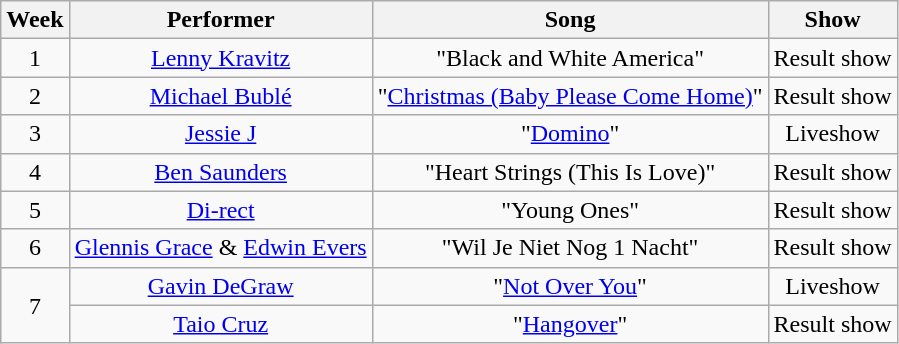<table class="wikitable" style="text-align: center; width: auto;">
<tr>
<th>Week</th>
<th>Performer</th>
<th>Song</th>
<th>Show</th>
</tr>
<tr>
<td>1</td>
<td><a href='#'>Lenny Kravitz</a></td>
<td>"Black and White America"</td>
<td>Result show</td>
</tr>
<tr>
<td>2</td>
<td><a href='#'>Michael Bublé</a></td>
<td>"<a href='#'>Christmas (Baby Please Come Home)</a>"</td>
<td>Result show</td>
</tr>
<tr>
<td>3</td>
<td><a href='#'>Jessie J</a></td>
<td>"<a href='#'>Domino</a>"</td>
<td>Liveshow</td>
</tr>
<tr>
<td>4</td>
<td><a href='#'>Ben Saunders</a></td>
<td>"Heart Strings (This Is Love)"</td>
<td>Result show</td>
</tr>
<tr>
<td>5</td>
<td><a href='#'>Di-rect</a></td>
<td>"Young Ones"</td>
<td>Result show</td>
</tr>
<tr>
<td>6</td>
<td><a href='#'>Glennis Grace</a> & <a href='#'>Edwin Evers</a></td>
<td>"Wil Je Niet Nog 1 Nacht"</td>
<td>Result show</td>
</tr>
<tr>
<td rowspan="3">7</td>
<td><a href='#'>Gavin DeGraw</a></td>
<td>"<a href='#'>Not Over You</a>"</td>
<td>Liveshow</td>
</tr>
<tr>
<td><a href='#'>Taio Cruz</a></td>
<td>"<a href='#'>Hangover</a>"</td>
<td>Result show</td>
</tr>
</table>
